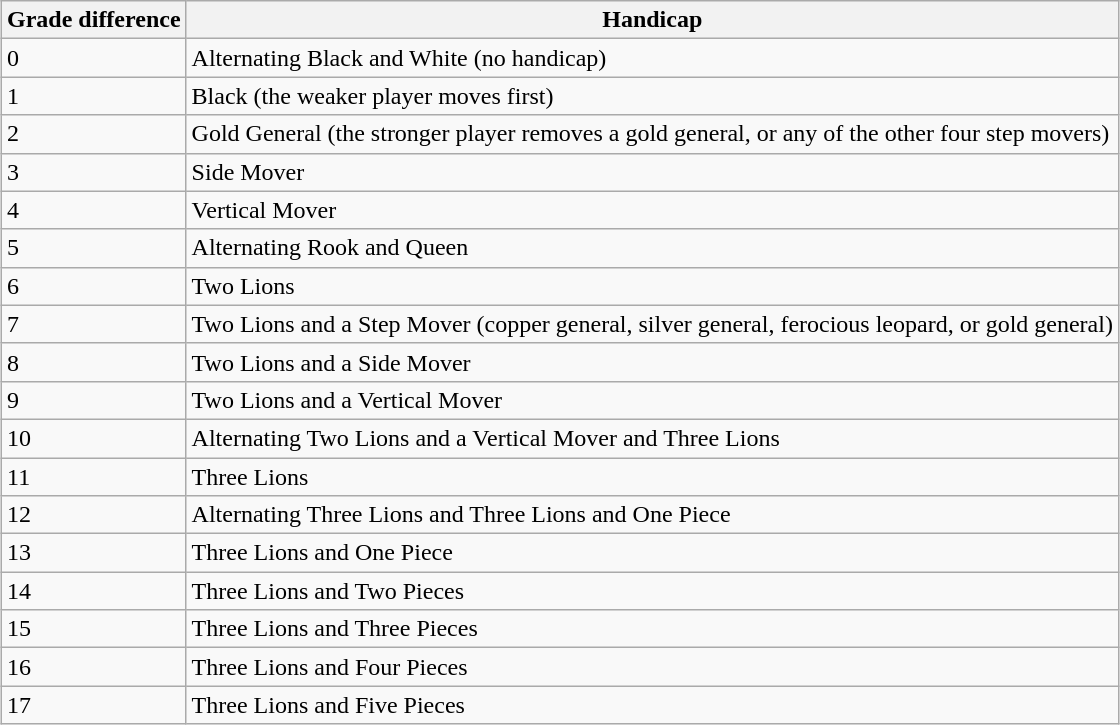<table class="wikitable" style="margin:1em auto;">
<tr>
<th>Grade difference</th>
<th>Handicap</th>
</tr>
<tr>
<td>0</td>
<td>Alternating Black and White (no handicap)</td>
</tr>
<tr>
<td>1</td>
<td>Black (the weaker player moves first)</td>
</tr>
<tr>
<td>2</td>
<td>Gold General (the stronger player removes a gold general, or any of the other four step movers)</td>
</tr>
<tr>
<td>3</td>
<td>Side Mover</td>
</tr>
<tr>
<td>4</td>
<td>Vertical Mover</td>
</tr>
<tr>
<td>5</td>
<td>Alternating Rook and Queen</td>
</tr>
<tr>
<td>6</td>
<td>Two Lions</td>
</tr>
<tr>
<td>7</td>
<td>Two Lions and a Step Mover (copper general, silver general, ferocious leopard, or gold general)</td>
</tr>
<tr>
<td>8</td>
<td>Two Lions and a Side Mover</td>
</tr>
<tr>
<td>9</td>
<td>Two Lions and a Vertical Mover</td>
</tr>
<tr>
<td>10</td>
<td>Alternating Two Lions and a Vertical Mover and Three Lions</td>
</tr>
<tr>
<td>11</td>
<td>Three Lions</td>
</tr>
<tr>
<td>12</td>
<td>Alternating Three Lions and Three Lions and One Piece</td>
</tr>
<tr>
<td>13</td>
<td>Three Lions and One Piece</td>
</tr>
<tr>
<td>14</td>
<td>Three Lions and Two Pieces</td>
</tr>
<tr>
<td>15</td>
<td>Three Lions and Three Pieces</td>
</tr>
<tr>
<td>16</td>
<td>Three Lions and Four Pieces</td>
</tr>
<tr>
<td>17</td>
<td>Three Lions and Five Pieces</td>
</tr>
</table>
